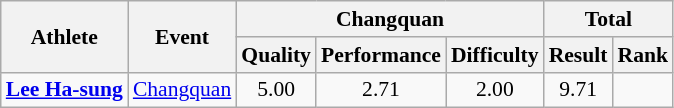<table class=wikitable style="font-size:90%">
<tr>
<th rowspan="2">Athlete</th>
<th rowspan="2">Event</th>
<th colspan="3">Changquan</th>
<th colspan="2">Total</th>
</tr>
<tr>
<th>Quality</th>
<th>Performance</th>
<th>Difficulty</th>
<th>Result</th>
<th>Rank</th>
</tr>
<tr>
<td><strong><a href='#'>Lee Ha-sung</a></strong></td>
<td><a href='#'>Changquan</a></td>
<td align=center>5.00</td>
<td align=center>2.71</td>
<td align=center>2.00</td>
<td align=center>9.71</td>
<td align=center></td>
</tr>
</table>
